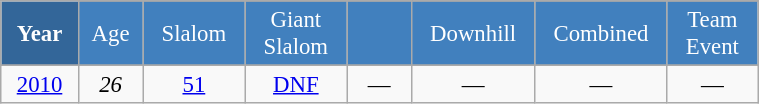<table class="wikitable" style="font-size:95%; text-align:center; border:grey solid 1px; border-collapse:collapse;" width="40%">
<tr style="background-color:#369; color:white;">
<td rowspan="2" colspan="1" width="4%"><strong>Year</strong></td>
</tr>
<tr style="background-color:#4180be; color:white;">
<td width="3%">Age</td>
<td width="5%">Slalom</td>
<td width="5%">Giant<br>Slalom</td>
<td width="5%"></td>
<td width="5%">Downhill</td>
<td width="5%">Combined</td>
<td width="5%">Team Event</td>
</tr>
<tr style="background-color:#8CB2D8; color:white;">
</tr>
<tr>
<td><a href='#'>2010</a></td>
<td><em>26</em></td>
<td><a href='#'>51</a></td>
<td><a href='#'>DNF</a></td>
<td>—</td>
<td>—</td>
<td>—</td>
<td>—</td>
</tr>
</table>
